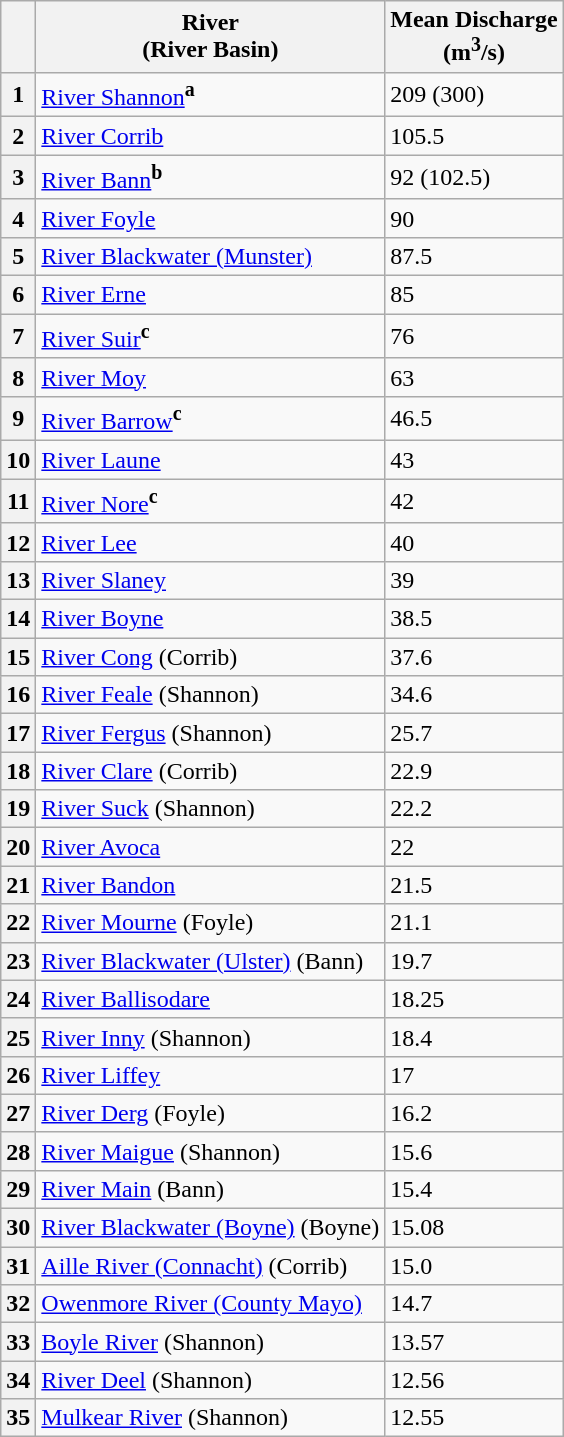<table class="wikitable">
<tr>
<th></th>
<th>River<br>(River Basin)</th>
<th>Mean Discharge<br>(m<sup>3</sup>/s)</th>
</tr>
<tr>
<th>1</th>
<td><a href='#'>River Shannon</a><sup><strong>a</strong></sup></td>
<td>209 (300)</td>
</tr>
<tr>
<th>2</th>
<td><a href='#'>River Corrib</a></td>
<td>105.5</td>
</tr>
<tr>
<th>3</th>
<td><a href='#'>River Bann</a><sup><strong>b</strong></sup></td>
<td>92 (102.5)</td>
</tr>
<tr>
<th>4</th>
<td><a href='#'>River Foyle</a></td>
<td>90</td>
</tr>
<tr>
<th>5</th>
<td><a href='#'>River Blackwater (Munster)</a></td>
<td>87.5</td>
</tr>
<tr>
<th>6</th>
<td><a href='#'>River Erne</a></td>
<td>85</td>
</tr>
<tr>
<th>7</th>
<td><a href='#'>River Suir</a><sup><strong>c</strong></sup></td>
<td>76</td>
</tr>
<tr>
<th>8</th>
<td><a href='#'>River Moy</a></td>
<td>63</td>
</tr>
<tr>
<th>9</th>
<td><a href='#'>River Barrow</a><sup><strong>c</strong></sup></td>
<td>46.5</td>
</tr>
<tr>
<th>10</th>
<td><a href='#'>River Laune</a></td>
<td>43</td>
</tr>
<tr>
<th>11</th>
<td><a href='#'>River Nore</a><sup><strong>c</strong></sup></td>
<td>42</td>
</tr>
<tr>
<th>12</th>
<td><a href='#'>River Lee</a></td>
<td>40</td>
</tr>
<tr>
<th>13</th>
<td><a href='#'>River Slaney</a></td>
<td>39</td>
</tr>
<tr>
<th>14</th>
<td><a href='#'>River Boyne</a></td>
<td>38.5</td>
</tr>
<tr>
<th>15</th>
<td><a href='#'>River Cong</a> (Corrib)</td>
<td>37.6</td>
</tr>
<tr>
<th>16</th>
<td><a href='#'>River Feale</a> (Shannon)</td>
<td>34.6</td>
</tr>
<tr>
<th>17</th>
<td><a href='#'>River Fergus</a> (Shannon)</td>
<td>25.7</td>
</tr>
<tr>
<th>18</th>
<td><a href='#'>River Clare</a> (Corrib)</td>
<td>22.9</td>
</tr>
<tr>
<th>19</th>
<td><a href='#'>River Suck</a> (Shannon)</td>
<td>22.2</td>
</tr>
<tr>
<th>20</th>
<td><a href='#'>River Avoca</a></td>
<td>22</td>
</tr>
<tr>
<th>21</th>
<td><a href='#'>River Bandon</a></td>
<td>21.5</td>
</tr>
<tr>
<th>22</th>
<td><a href='#'>River Mourne</a> (Foyle)</td>
<td>21.1</td>
</tr>
<tr>
<th>23</th>
<td><a href='#'>River Blackwater (Ulster)</a> (Bann)</td>
<td>19.7</td>
</tr>
<tr>
<th>24</th>
<td><a href='#'>River Ballisodare</a></td>
<td>18.25</td>
</tr>
<tr>
<th>25</th>
<td><a href='#'>River Inny</a> (Shannon)</td>
<td>18.4</td>
</tr>
<tr>
<th>26</th>
<td><a href='#'>River Liffey</a></td>
<td>17</td>
</tr>
<tr>
<th>27</th>
<td><a href='#'>River Derg</a> (Foyle)</td>
<td>16.2</td>
</tr>
<tr>
<th>28</th>
<td><a href='#'>River Maigue</a> (Shannon)</td>
<td>15.6</td>
</tr>
<tr>
<th>29</th>
<td><a href='#'>River Main</a> (Bann)</td>
<td>15.4</td>
</tr>
<tr>
<th>30</th>
<td><a href='#'>River Blackwater (Boyne)</a> (Boyne)</td>
<td>15.08</td>
</tr>
<tr>
<th>31</th>
<td><a href='#'>Aille River (Connacht)</a> (Corrib)</td>
<td>15.0</td>
</tr>
<tr>
<th>32</th>
<td><a href='#'>Owenmore River (County Mayo)</a></td>
<td>14.7</td>
</tr>
<tr>
<th>33</th>
<td><a href='#'>Boyle River</a> (Shannon)</td>
<td>13.57</td>
</tr>
<tr>
<th>34</th>
<td><a href='#'>River Deel</a> (Shannon)</td>
<td>12.56</td>
</tr>
<tr>
<th>35</th>
<td><a href='#'>Mulkear River</a> (Shannon)</td>
<td>12.55</td>
</tr>
</table>
